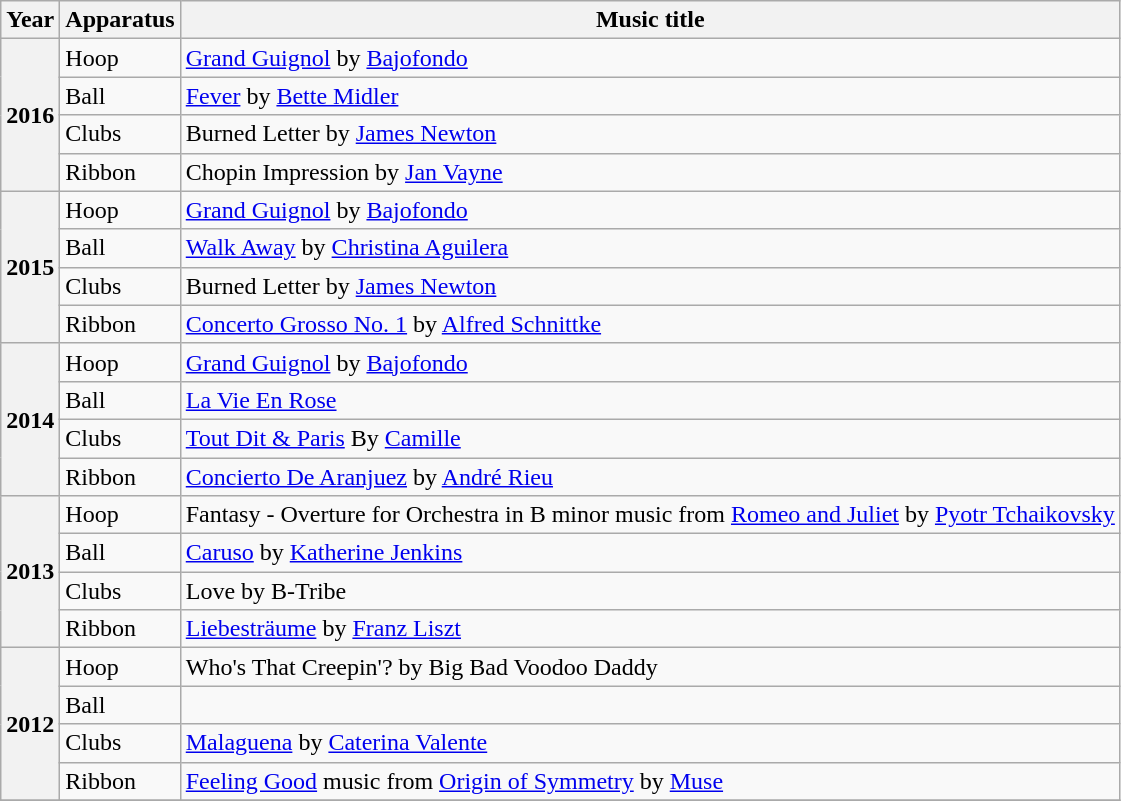<table class="wikitable plainrowheaders">
<tr>
<th scope=col>Year</th>
<th scope=col>Apparatus</th>
<th scope=col>Music title </th>
</tr>
<tr>
<th scope=row rowspan=4>2016</th>
<td>Hoop</td>
<td><a href='#'>Grand Guignol</a> by <a href='#'>Bajofondo</a></td>
</tr>
<tr>
<td>Ball</td>
<td><a href='#'>Fever</a> by <a href='#'>Bette Midler</a></td>
</tr>
<tr>
<td>Clubs</td>
<td>Burned Letter by <a href='#'>James Newton</a></td>
</tr>
<tr>
<td>Ribbon</td>
<td>Chopin Impression by <a href='#'>Jan Vayne</a></td>
</tr>
<tr>
<th scope=row rowspan=4>2015</th>
<td>Hoop</td>
<td><a href='#'>Grand Guignol</a> by <a href='#'>Bajofondo</a></td>
</tr>
<tr>
<td>Ball</td>
<td><a href='#'>Walk Away</a> by <a href='#'>Christina Aguilera</a></td>
</tr>
<tr>
<td>Clubs</td>
<td>Burned Letter by <a href='#'>James Newton</a></td>
</tr>
<tr>
<td>Ribbon</td>
<td><a href='#'>Concerto Grosso No. 1</a> by <a href='#'>Alfred Schnittke</a></td>
</tr>
<tr>
<th scope=row rowspan=4>2014</th>
<td>Hoop</td>
<td><a href='#'>Grand Guignol</a> by <a href='#'>Bajofondo</a></td>
</tr>
<tr>
<td>Ball</td>
<td><a href='#'>La Vie En Rose</a></td>
</tr>
<tr>
<td>Clubs</td>
<td><a href='#'>Tout Dit & Paris</a> By <a href='#'>Camille</a></td>
</tr>
<tr>
<td>Ribbon</td>
<td><a href='#'>Concierto De Aranjuez</a> by <a href='#'>André Rieu</a></td>
</tr>
<tr>
<th scope=row rowspan=4>2013</th>
<td>Hoop</td>
<td>Fantasy - Overture for Orchestra in B minor music from <a href='#'>Romeo and Juliet</a> by <a href='#'>Pyotr Tchaikovsky</a></td>
</tr>
<tr>
<td>Ball</td>
<td><a href='#'>Caruso</a> by <a href='#'>Katherine Jenkins</a></td>
</tr>
<tr>
<td>Clubs</td>
<td>Love by B-Tribe</td>
</tr>
<tr>
<td>Ribbon</td>
<td><a href='#'>Liebesträume</a> by <a href='#'>Franz Liszt</a></td>
</tr>
<tr>
<th scope=row rowspan=4>2012</th>
<td>Hoop</td>
<td>Who's That Creepin'? by Big Bad Voodoo Daddy</td>
</tr>
<tr>
<td>Ball</td>
<td></td>
</tr>
<tr>
<td>Clubs</td>
<td><a href='#'>Malaguena</a> by <a href='#'>Caterina Valente</a></td>
</tr>
<tr>
<td>Ribbon</td>
<td><a href='#'>Feeling Good</a> music from <a href='#'>Origin of Symmetry</a> by <a href='#'>Muse</a></td>
</tr>
<tr>
</tr>
</table>
